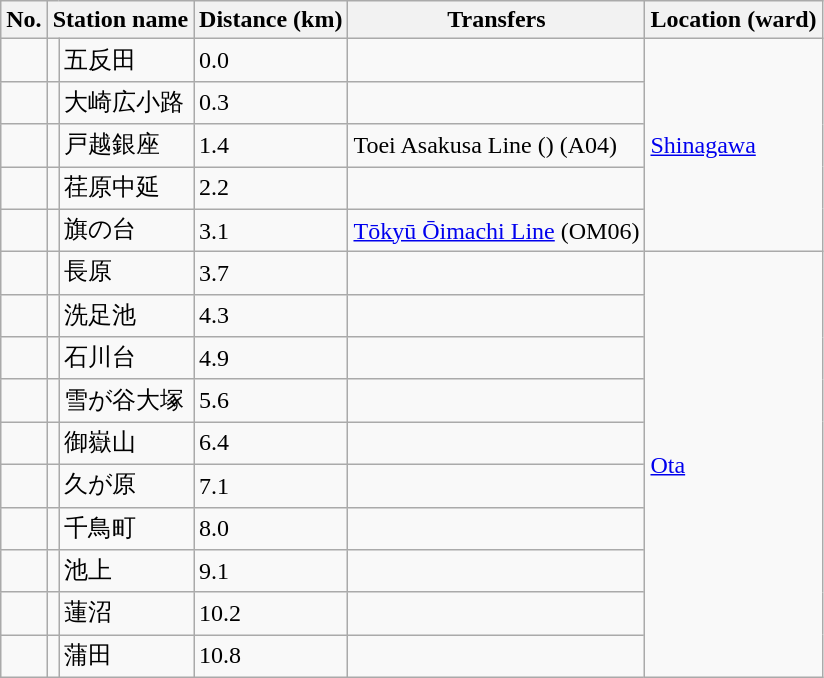<table class=wikitable>
<tr>
<th>No.</th>
<th colspan=2>Station name</th>
<th>Distance (km)</th>
<th>Transfers</th>
<th>Location (ward)</th>
</tr>
<tr>
<td></td>
<td></td>
<td>五反田</td>
<td>0.0</td>
<td></td>
<td rowspan=5><a href='#'>Shinagawa</a></td>
</tr>
<tr>
<td></td>
<td></td>
<td>大崎広小路</td>
<td>0.3</td>
<td></td>
</tr>
<tr>
<td></td>
<td></td>
<td>戸越銀座</td>
<td>1.4</td>
<td> Toei Asakusa Line () (A04)</td>
</tr>
<tr>
<td></td>
<td></td>
<td>荏原中延</td>
<td>2.2</td>
<td></td>
</tr>
<tr>
<td></td>
<td></td>
<td>旗の台</td>
<td>3.1</td>
<td> <a href='#'>Tōkyū Ōimachi Line</a> (OM06)</td>
</tr>
<tr>
<td></td>
<td></td>
<td>長原</td>
<td>3.7</td>
<td></td>
<td rowspan=10><a href='#'>Ota</a></td>
</tr>
<tr>
<td></td>
<td></td>
<td>洗足池</td>
<td>4.3</td>
<td></td>
</tr>
<tr>
<td></td>
<td></td>
<td>石川台</td>
<td>4.9</td>
<td></td>
</tr>
<tr>
<td></td>
<td></td>
<td>雪が谷大塚</td>
<td>5.6</td>
<td></td>
</tr>
<tr>
<td></td>
<td></td>
<td>御嶽山</td>
<td>6.4</td>
<td></td>
</tr>
<tr>
<td></td>
<td></td>
<td>久が原</td>
<td>7.1</td>
<td></td>
</tr>
<tr>
<td></td>
<td></td>
<td>千鳥町</td>
<td>8.0</td>
<td></td>
</tr>
<tr>
<td></td>
<td></td>
<td>池上</td>
<td>9.1</td>
<td></td>
</tr>
<tr>
<td></td>
<td></td>
<td>蓮沼</td>
<td>10.2</td>
<td></td>
</tr>
<tr>
<td></td>
<td></td>
<td>蒲田</td>
<td>10.8</td>
<td></td>
</tr>
</table>
